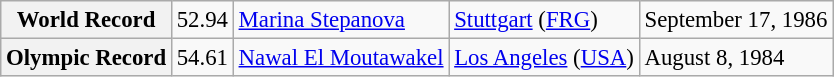<table class="wikitable" style="font-size:95%;">
<tr>
<th>World Record</th>
<td>52.94</td>
<td> <a href='#'>Marina Stepanova</a></td>
<td><a href='#'>Stuttgart</a> (<a href='#'>FRG</a>)</td>
<td>September 17, 1986</td>
</tr>
<tr>
<th>Olympic Record</th>
<td>54.61</td>
<td> <a href='#'>Nawal El Moutawakel</a></td>
<td><a href='#'>Los Angeles</a> (<a href='#'>USA</a>)</td>
<td>August 8, 1984</td>
</tr>
</table>
